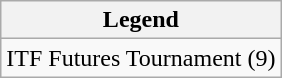<table class="wikitable">
<tr>
<th>Legend</th>
</tr>
<tr>
<td>ITF Futures Tournament (9)</td>
</tr>
</table>
